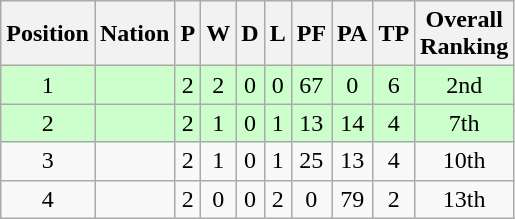<table class="wikitable" style="text-align: center;">
<tr>
<th>Position</th>
<th>Nation</th>
<th>P</th>
<th>W</th>
<th>D</th>
<th>L</th>
<th>PF</th>
<th>PA</th>
<th>TP</th>
<th>Overall<br>Ranking</th>
</tr>
<tr bgcolor="#ccffcc">
<td>1</td>
<td align="left"></td>
<td>2</td>
<td>2</td>
<td>0</td>
<td>0</td>
<td>67</td>
<td>0</td>
<td>6</td>
<td>2nd</td>
</tr>
<tr bgcolor="#ccffcc">
<td>2</td>
<td align="left"></td>
<td>2</td>
<td>1</td>
<td>0</td>
<td>1</td>
<td>13</td>
<td>14</td>
<td>4</td>
<td>7th</td>
</tr>
<tr>
<td>3</td>
<td align="left"></td>
<td>2</td>
<td>1</td>
<td>0</td>
<td>1</td>
<td>25</td>
<td>13</td>
<td>4</td>
<td>10th</td>
</tr>
<tr>
<td>4</td>
<td align="left"></td>
<td>2</td>
<td>0</td>
<td>0</td>
<td>2</td>
<td>0</td>
<td>79</td>
<td>2</td>
<td>13th</td>
</tr>
</table>
